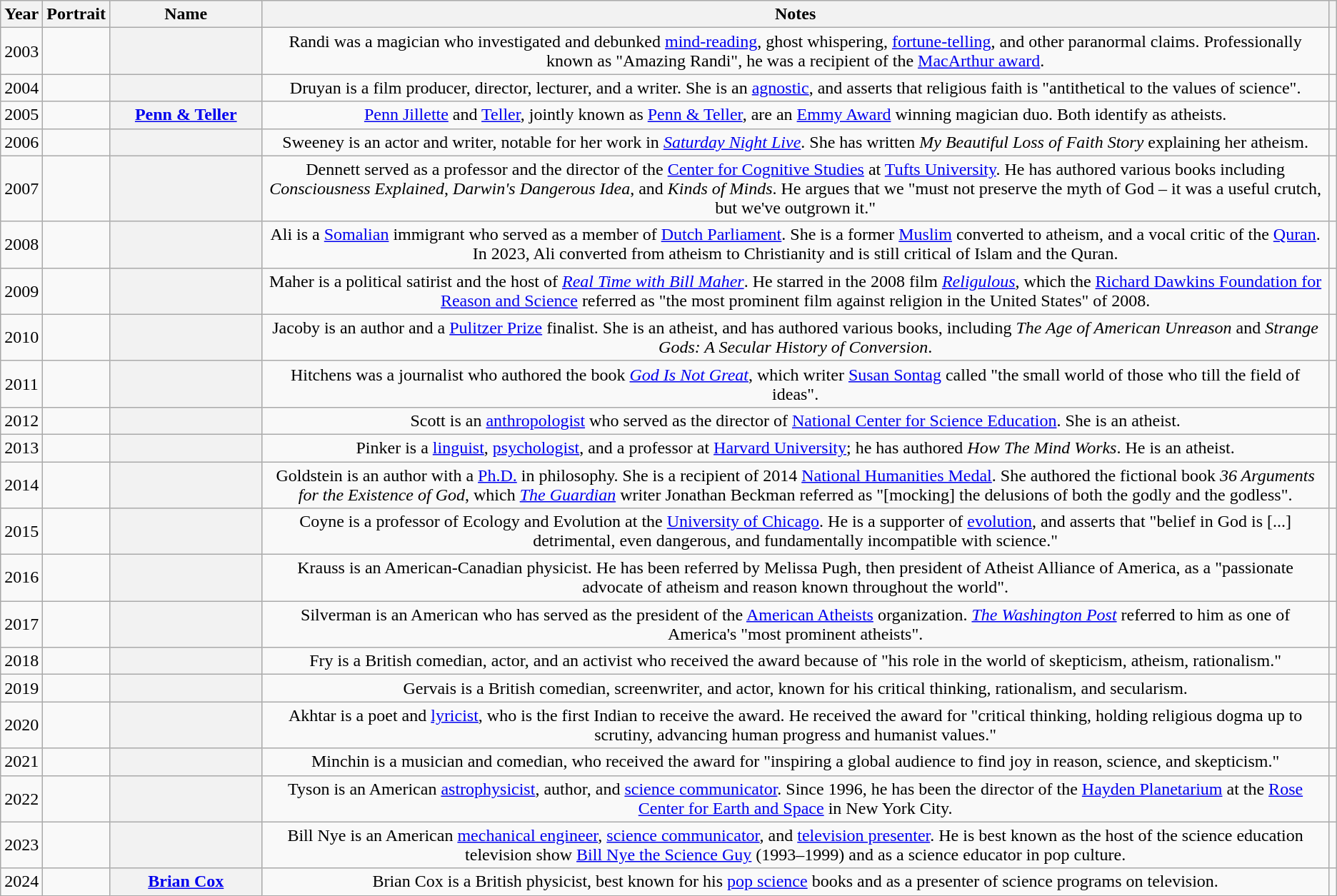<table class="wikitable sortable plainrowheaders" border="1" style="text-align:center">
<tr>
<th scope=col>Year</th>
<th scope=col class="unsortable">Portrait</th>
<th scope=col width=135px>Name</th>
<th scope=col class="unsortable">Notes</th>
<th scope=col class="unsortable"></th>
</tr>
<tr>
<td>2003</td>
<td></td>
<th scope=row style="text-align:center";></th>
<td>Randi was a magician who investigated and debunked <a href='#'>mind-reading</a>, ghost whispering, <a href='#'>fortune-telling</a>, and other paranormal claims. Professionally known as "Amazing Randi", he was a recipient of the <a href='#'>MacArthur award</a>.</td>
<td></td>
</tr>
<tr>
<td>2004</td>
<td></td>
<th scope=row style="text-align:center";></th>
<td>Druyan is a film producer, director, lecturer, and a writer. She is an <a href='#'>agnostic</a>, and asserts that religious faith is "antithetical to the values of science".</td>
<td></td>
</tr>
<tr>
<td>2005</td>
<td></td>
<th scope=row style="text-align:center";><a href='#'>Penn & Teller</a></th>
<td><a href='#'>Penn Jillette</a> and <a href='#'>Teller</a>, jointly known as <a href='#'>Penn & Teller</a>, are an <a href='#'>Emmy Award</a> winning magician duo. Both identify as atheists.</td>
<td></td>
</tr>
<tr>
<td>2006</td>
<td></td>
<th scope=row style="text-align:center";></th>
<td>Sweeney is an actor and writer, notable for her work in <em><a href='#'>Saturday Night Live</a></em>. She has written <em>My Beautiful Loss of Faith Story</em> explaining her atheism.</td>
<td></td>
</tr>
<tr>
<td>2007</td>
<td></td>
<th scope=row style="text-align:center";></th>
<td>Dennett served as a professor and the director of the <a href='#'>Center for Cognitive Studies</a> at <a href='#'>Tufts University</a>. He has authored various books including <em>Consciousness Explained</em>, <em>Darwin's Dangerous Idea</em>, and <em>Kinds of Minds</em>. He argues that we "must not preserve the myth of God – it was a useful crutch, but we've outgrown it."</td>
<td></td>
</tr>
<tr>
<td>2008</td>
<td></td>
<th scope=row style="text-align:center";></th>
<td>Ali is a <a href='#'>Somalian</a> immigrant who served as a member of <a href='#'>Dutch Parliament</a>. She is a former <a href='#'>Muslim</a> converted to atheism, and a vocal critic of the <a href='#'>Quran</a>. In 2023, Ali converted from atheism to Christianity and is still critical of Islam and the Quran.</td>
<td></td>
</tr>
<tr>
<td>2009</td>
<td></td>
<th scope=row style="text-align:center";></th>
<td>Maher is a political satirist and the host of <em><a href='#'>Real Time with Bill Maher</a></em>. He starred in the 2008 film <em><a href='#'>Religulous</a></em>, which the <a href='#'>Richard Dawkins Foundation for Reason and Science</a> referred as "the most prominent film against religion in the United States" of 2008.</td>
<td></td>
</tr>
<tr>
<td>2010</td>
<td></td>
<th scope=row style="text-align:center";></th>
<td>Jacoby is an author and a <a href='#'>Pulitzer Prize</a> finalist. She is an atheist, and has authored various books, including <em>The Age of American Unreason</em> and <em>Strange Gods: A Secular History of Conversion</em>.</td>
<td></td>
</tr>
<tr>
<td>2011</td>
<td></td>
<th scope=row style="text-align:center";></th>
<td>Hitchens was a journalist who authored the book <em><a href='#'>God Is Not Great</a></em>, which writer <a href='#'>Susan Sontag</a> called "the small world of those who till the field of ideas".</td>
<td></td>
</tr>
<tr>
<td>2012</td>
<td></td>
<th scope=row style="text-align:center";></th>
<td>Scott is an <a href='#'>anthropologist</a> who served as the director of <a href='#'>National Center for Science Education</a>. She is an atheist.</td>
<td></td>
</tr>
<tr>
<td>2013</td>
<td></td>
<th scope=row style="text-align:center";></th>
<td>Pinker is a <a href='#'>linguist</a>, <a href='#'>psychologist</a>, and a professor at <a href='#'>Harvard University</a>; he has authored <em>How The Mind Works</em>. He is an atheist.</td>
<td></td>
</tr>
<tr>
<td>2014</td>
<td></td>
<th scope=row style="text-align:center";></th>
<td>Goldstein is an author with a <a href='#'>Ph.D.</a> in philosophy. She is a recipient of 2014 <a href='#'>National Humanities Medal</a>. She authored the fictional book <em>36 Arguments for the Existence of God</em>, which <em><a href='#'>The Guardian</a></em> writer Jonathan Beckman referred as "[mocking] the delusions of both the godly and the godless".</td>
<td></td>
</tr>
<tr>
<td>2015</td>
<td></td>
<th scope=row style="text-align:center";></th>
<td>Coyne is a professor of Ecology and Evolution at the <a href='#'>University of Chicago</a>. He is a supporter of <a href='#'>evolution</a>, and asserts that "belief in God is [...] detrimental, even dangerous, and fundamentally incompatible with science."</td>
<td></td>
</tr>
<tr>
<td>2016</td>
<td></td>
<th scope=row style="text-align:center";></th>
<td>Krauss is an American-Canadian physicist. He has been referred by Melissa Pugh, then president of Atheist Alliance of America, as a "passionate advocate of atheism and reason known throughout the world".</td>
<td></td>
</tr>
<tr>
<td>2017</td>
<td></td>
<th scope=row style="text-align:center";></th>
<td>Silverman is an American who has served as the president of the <a href='#'>American Atheists</a> organization. <em><a href='#'>The Washington Post</a></em> referred to him as one of  America's "most prominent atheists".</td>
<td></td>
</tr>
<tr>
<td>2018</td>
<td></td>
<th scope=row style="text-align:center";></th>
<td>Fry is a British comedian, actor, and an activist who received the award because of "his role in the world of skepticism, atheism, rationalism."</td>
<td></td>
</tr>
<tr>
<td>2019</td>
<td></td>
<th scope=row style="text-align:center";></th>
<td>Gervais is a British comedian, screenwriter, and actor, known for his critical thinking, rationalism, and secularism.</td>
<td></td>
</tr>
<tr>
<td>2020</td>
<td></td>
<th scope=row style="text-align:center";></th>
<td>Akhtar is a poet and <a href='#'>lyricist</a>, who is the first Indian to receive the award. He received the award for "critical thinking, holding religious dogma up to scrutiny, advancing human progress and humanist values."</td>
<td></td>
</tr>
<tr>
<td>2021</td>
<td></td>
<th scope=row style="text-align:center";></th>
<td>Minchin is a musician and comedian, who received the award for "inspiring a global audience to find joy in reason, science, and skepticism."</td>
<td></td>
</tr>
<tr>
<td>2022</td>
<td></td>
<th scope=row style="text-align:center";></th>
<td>Tyson is an American <a href='#'>astrophysicist</a>, author, and <a href='#'>science communicator</a>. Since 1996, he has been the director of the <a href='#'>Hayden Planetarium</a> at the <a href='#'>Rose Center for Earth and Space</a> in New York City.</td>
<td></td>
</tr>
<tr>
<td>2023</td>
<td></td>
<th scope=row style="text-align:center";></th>
<td>Bill Nye is an American <a href='#'>mechanical engineer</a>, <a href='#'>science communicator</a>, and <a href='#'>television presenter</a>. He is best known as the host of the science education television show <a href='#'>Bill Nye the Science Guy</a> (1993–1999) and as a science educator in pop culture.</td>
<td></td>
</tr>
<tr>
<td>2024</td>
<td></td>
<th><a href='#'>Brian Cox</a></th>
<td>Brian Cox is a British physicist, best known for his <a href='#'>pop science</a> books and as a presenter of science programs on television.</td>
<td></td>
</tr>
</table>
